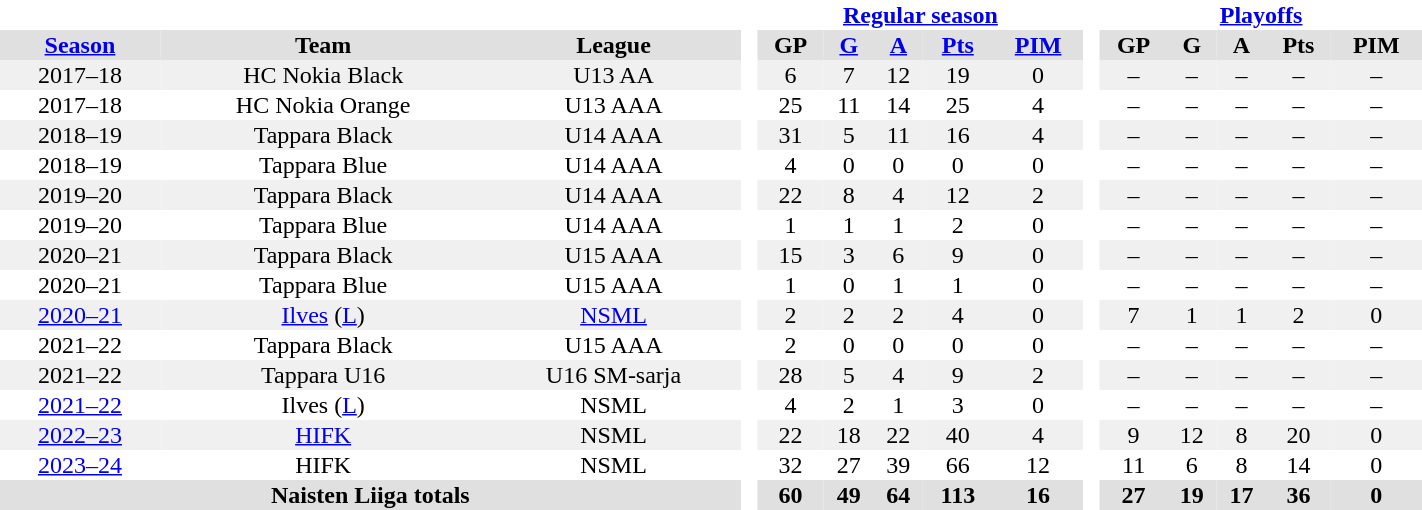<table border="0" cellpadding="1" cellspacing="0" width="75%" style="text-align:center">
<tr>
<th colspan="3" bgcolor="#ffffff"> </th>
<th rowspan="94" bgcolor="#ffffff"> </th>
<th colspan="5"><a href='#'>Regular season</a></th>
<th rowspan="94" bgcolor="#ffffff"> </th>
<th colspan="5"><a href='#'>Playoffs</a></th>
</tr>
<tr bgcolor="#e0e0e0">
<th><a href='#'>Season</a></th>
<th>Team</th>
<th>League</th>
<th>GP</th>
<th><a href='#'>G</a></th>
<th><a href='#'>A</a></th>
<th><a href='#'>Pts</a></th>
<th><a href='#'>PIM</a></th>
<th>GP</th>
<th>G</th>
<th>A</th>
<th>Pts</th>
<th>PIM</th>
</tr>
<tr bgcolor="#f0f0f0">
<td>2017–18</td>
<td>HC Nokia Black</td>
<td>U13 AA</td>
<td>6</td>
<td>7</td>
<td>12</td>
<td>19</td>
<td>0</td>
<td>–</td>
<td>–</td>
<td>–</td>
<td>–</td>
<td>–</td>
</tr>
<tr>
<td>2017–18</td>
<td>HC Nokia Orange</td>
<td>U13 AAA</td>
<td>25</td>
<td>11</td>
<td>14</td>
<td>25</td>
<td>4</td>
<td>–</td>
<td>–</td>
<td>–</td>
<td>–</td>
<td>–</td>
</tr>
<tr bgcolor="#f0f0f0">
<td>2018–19</td>
<td>Tappara Black</td>
<td>U14 AAA</td>
<td>31</td>
<td>5</td>
<td>11</td>
<td>16</td>
<td>4</td>
<td>–</td>
<td>–</td>
<td>–</td>
<td>–</td>
<td>–</td>
</tr>
<tr>
<td>2018–19</td>
<td>Tappara Blue</td>
<td>U14 AAA</td>
<td>4</td>
<td>0</td>
<td>0</td>
<td>0</td>
<td>0</td>
<td>–</td>
<td>–</td>
<td>–</td>
<td>–</td>
<td>–</td>
</tr>
<tr bgcolor="#f0f0f0">
<td>2019–20</td>
<td>Tappara Black</td>
<td>U14 AAA</td>
<td>22</td>
<td>8</td>
<td>4</td>
<td>12</td>
<td>2</td>
<td>–</td>
<td>–</td>
<td>–</td>
<td>–</td>
<td>–</td>
</tr>
<tr>
<td>2019–20</td>
<td>Tappara Blue</td>
<td>U14 AAA</td>
<td>1</td>
<td>1</td>
<td>1</td>
<td>2</td>
<td>0</td>
<td>–</td>
<td>–</td>
<td>–</td>
<td>–</td>
<td>–</td>
</tr>
<tr bgcolor="#f0f0f0">
<td>2020–21</td>
<td>Tappara Black</td>
<td>U15 AAA</td>
<td>15</td>
<td>3</td>
<td>6</td>
<td>9</td>
<td>0</td>
<td>–</td>
<td>–</td>
<td>–</td>
<td>–</td>
<td>–</td>
</tr>
<tr>
<td>2020–21</td>
<td>Tappara Blue</td>
<td>U15 AAA</td>
<td>1</td>
<td>0</td>
<td>1</td>
<td>1</td>
<td>0</td>
<td>–</td>
<td>–</td>
<td>–</td>
<td>–</td>
<td>–</td>
</tr>
<tr bgcolor="#f0f0f0">
<td><a href='#'>2020–21</a></td>
<td><a href='#'>Ilves</a> (<a href='#'>L</a>)</td>
<td><a href='#'>NSML</a></td>
<td>2</td>
<td>2</td>
<td>2</td>
<td>4</td>
<td>0</td>
<td>7</td>
<td>1</td>
<td>1</td>
<td>2</td>
<td>0</td>
</tr>
<tr>
<td>2021–22</td>
<td>Tappara Black</td>
<td>U15 AAA</td>
<td>2</td>
<td>0</td>
<td>0</td>
<td>0</td>
<td>0</td>
<td>–</td>
<td>–</td>
<td>–</td>
<td>–</td>
<td>–</td>
</tr>
<tr bgcolor="#f0f0f0">
<td>2021–22</td>
<td>Tappara U16</td>
<td>U16 SM-sarja</td>
<td>28</td>
<td>5</td>
<td>4</td>
<td>9</td>
<td>2</td>
<td>–</td>
<td>–</td>
<td>–</td>
<td>–</td>
<td>–</td>
</tr>
<tr>
<td><a href='#'>2021–22</a></td>
<td>Ilves (<a href='#'>L</a>)</td>
<td>NSML</td>
<td>4</td>
<td>2</td>
<td>1</td>
<td>3</td>
<td>0</td>
<td>–</td>
<td>–</td>
<td>–</td>
<td>–</td>
<td>–</td>
</tr>
<tr bgcolor="#f0f0f0">
<td><a href='#'>2022–23</a></td>
<td><a href='#'>HIFK</a></td>
<td>NSML</td>
<td>22</td>
<td>18</td>
<td>22</td>
<td>40</td>
<td>4</td>
<td>9</td>
<td>12</td>
<td>8</td>
<td>20</td>
<td>0</td>
</tr>
<tr>
<td><a href='#'>2023–24</a></td>
<td>HIFK</td>
<td>NSML</td>
<td>32</td>
<td>27</td>
<td>39</td>
<td>66</td>
<td>12</td>
<td>11</td>
<td>6</td>
<td>8</td>
<td>14</td>
<td>0</td>
</tr>
<tr bgcolor="#e0e0e0">
<th colspan="3">Naisten Liiga totals</th>
<th>60</th>
<th>49</th>
<th>64</th>
<th>113</th>
<th>16</th>
<th>27</th>
<th>19</th>
<th>17</th>
<th>36</th>
<th>0</th>
</tr>
</table>
